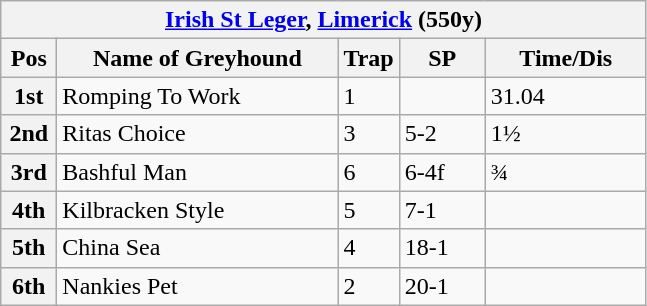<table class="wikitable">
<tr>
<th colspan="6"><a href='#'>Irish St Leger</a>, <a href='#'>Limerick</a> (550y)</th>
</tr>
<tr>
<th width=30>Pos</th>
<th width=180>Name of Greyhound</th>
<th width=30>Trap</th>
<th width=50>SP</th>
<th width=100>Time/Dis</th>
</tr>
<tr>
<th>1st</th>
<td>Romping To Work</td>
<td>1</td>
<td></td>
<td>31.04</td>
</tr>
<tr>
<th>2nd</th>
<td>Ritas Choice</td>
<td>3</td>
<td>5-2</td>
<td>1½</td>
</tr>
<tr>
<th>3rd</th>
<td>Bashful Man</td>
<td>6</td>
<td>6-4f</td>
<td>¾</td>
</tr>
<tr>
<th>4th</th>
<td>Kilbracken Style</td>
<td>5</td>
<td>7-1</td>
<td></td>
</tr>
<tr>
<th>5th</th>
<td>China Sea</td>
<td>4</td>
<td>18-1</td>
<td></td>
</tr>
<tr>
<th>6th</th>
<td>Nankies Pet</td>
<td>2</td>
<td>20-1</td>
<td></td>
</tr>
</table>
